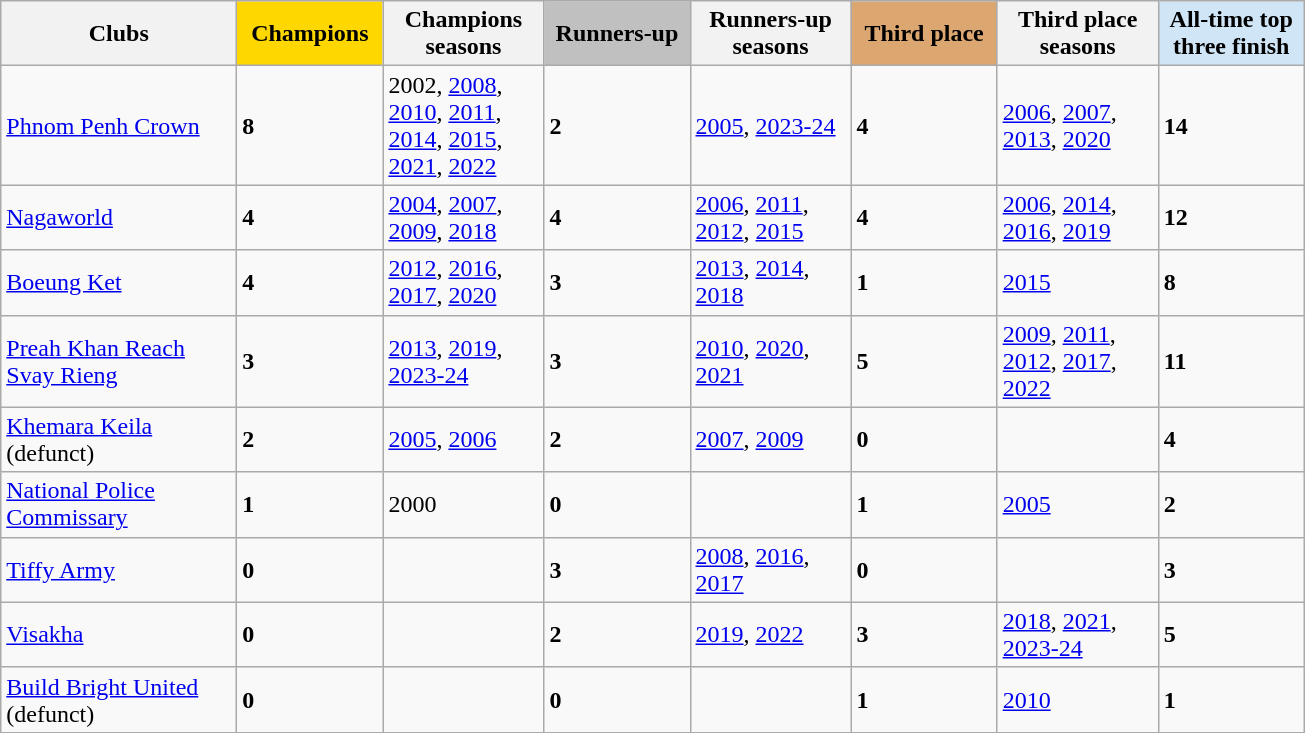<table class="wikitable defaultcenter col1left">
<tr>
<th width="150">Clubs</th>
<th width="90" style="background:Gold">Champions </th>
<th width="100">Champions seasons</th>
<th width="90" style="background:Silver">Runners-up </th>
<th width="100">Runners-up seasons</th>
<th width="90" style="background:#dca671">Third place </th>
<th width="100">Third place seasons</th>
<th width="90" style="background:#d0e5f5">All-time top three finish</th>
</tr>
<tr>
<td><a href='#'>Phnom Penh Crown</a></td>
<td><strong>8</strong></td>
<td>2002, <a href='#'>2008</a>, <a href='#'>2010</a>, <a href='#'>2011</a>, <a href='#'>2014</a>, <a href='#'>2015</a>, <a href='#'>2021</a>, <a href='#'>2022</a></td>
<td><strong>2</strong></td>
<td><a href='#'>2005</a>, <a href='#'>2023-24</a></td>
<td><strong>4</strong></td>
<td><a href='#'>2006</a>, <a href='#'>2007</a>, <a href='#'>2013</a>, <a href='#'>2020</a></td>
<td><strong>14</strong></td>
</tr>
<tr>
<td><a href='#'>Nagaworld</a></td>
<td><strong>4</strong></td>
<td><a href='#'>2004</a>, <a href='#'>2007</a>, <a href='#'>2009</a>, <a href='#'>2018</a></td>
<td><strong>4</strong></td>
<td><a href='#'>2006</a>, <a href='#'>2011</a>, <a href='#'>2012</a>, <a href='#'>2015</a></td>
<td><strong>4</strong></td>
<td><a href='#'>2006</a>, <a href='#'>2014</a>, <a href='#'>2016</a>, <a href='#'>2019</a></td>
<td><strong>12</strong></td>
</tr>
<tr>
<td><a href='#'>Boeung Ket</a></td>
<td><strong>4</strong></td>
<td><a href='#'>2012</a>, <a href='#'>2016</a>, <a href='#'>2017</a>, <a href='#'>2020</a></td>
<td><strong>3</strong></td>
<td><a href='#'>2013</a>, <a href='#'>2014</a>, <a href='#'>2018</a></td>
<td><strong>1</strong></td>
<td><a href='#'>2015</a></td>
<td><strong>8</strong></td>
</tr>
<tr>
<td><a href='#'>Preah Khan Reach Svay Rieng</a></td>
<td><strong>3</strong></td>
<td><a href='#'>2013</a>, <a href='#'>2019</a>, <a href='#'>2023-24</a></td>
<td><strong>3</strong></td>
<td><a href='#'>2010</a>, <a href='#'>2020</a>, <a href='#'>2021</a></td>
<td><strong>5</strong></td>
<td><a href='#'>2009</a>, <a href='#'>2011</a>, <a href='#'>2012</a>, <a href='#'>2017</a>, <a href='#'>2022</a></td>
<td><strong>11</strong></td>
</tr>
<tr>
<td><a href='#'>Khemara Keila</a> (defunct)</td>
<td><strong>2</strong></td>
<td><a href='#'>2005</a>, <a href='#'>2006</a></td>
<td><strong>2</strong></td>
<td><a href='#'>2007</a>, <a href='#'>2009</a></td>
<td><strong>0</strong></td>
<td></td>
<td><strong>4</strong></td>
</tr>
<tr>
<td><a href='#'>National Police Commissary</a></td>
<td><strong>1</strong></td>
<td>2000</td>
<td><strong>0</strong></td>
<td></td>
<td><strong>1</strong></td>
<td><a href='#'>2005</a></td>
<td><strong>2</strong></td>
</tr>
<tr>
<td><a href='#'>Tiffy Army</a></td>
<td><strong>0</strong></td>
<td></td>
<td><strong>3</strong></td>
<td><a href='#'>2008</a>, <a href='#'>2016</a>, <a href='#'>2017</a></td>
<td><strong>0</strong></td>
<td></td>
<td><strong>3</strong></td>
</tr>
<tr>
<td><a href='#'>Visakha</a></td>
<td><strong>0</strong></td>
<td></td>
<td><strong>2</strong></td>
<td><a href='#'>2019</a>, <a href='#'>2022</a></td>
<td><strong>3</strong></td>
<td><a href='#'>2018</a>, <a href='#'>2021</a>, <a href='#'>2023-24</a></td>
<td><strong>5</strong></td>
</tr>
<tr>
<td><a href='#'>Build Bright United</a> (defunct)</td>
<td><strong>0</strong></td>
<td></td>
<td><strong>0</strong></td>
<td></td>
<td><strong>1</strong></td>
<td><a href='#'>2010</a></td>
<td><strong>1</strong></td>
</tr>
</table>
